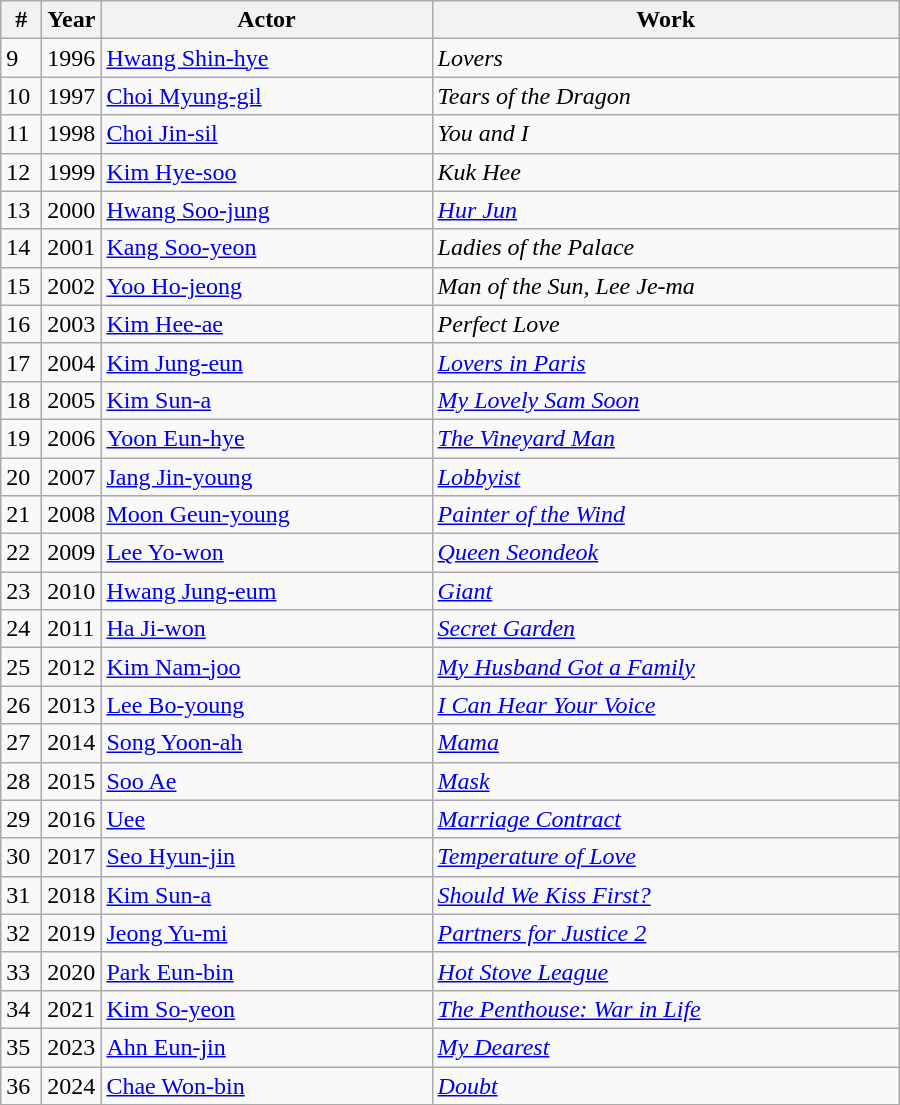<table class="wikitable" style="width:600px">
<tr>
<th width=20>#</th>
<th width=30>Year</th>
<th>Actor</th>
<th>Work</th>
</tr>
<tr>
<td>9</td>
<td>1996</td>
<td><a href='#'>Hwang Shin-hye</a></td>
<td><em>Lovers</em></td>
</tr>
<tr>
<td>10</td>
<td>1997</td>
<td><a href='#'>Choi Myung-gil</a></td>
<td><em>Tears of the Dragon</em></td>
</tr>
<tr>
<td>11</td>
<td>1998</td>
<td><a href='#'>Choi Jin-sil</a></td>
<td><em>You and I</em></td>
</tr>
<tr>
<td>12</td>
<td>1999</td>
<td><a href='#'>Kim Hye-soo</a></td>
<td><em>Kuk Hee</em></td>
</tr>
<tr>
<td>13</td>
<td>2000</td>
<td><a href='#'>Hwang Soo-jung</a></td>
<td><em><a href='#'>Hur Jun</a></em></td>
</tr>
<tr>
<td>14</td>
<td>2001</td>
<td><a href='#'>Kang Soo-yeon</a></td>
<td><em>Ladies of the Palace</em></td>
</tr>
<tr>
<td>15</td>
<td>2002</td>
<td><a href='#'>Yoo Ho-jeong</a></td>
<td><em>Man of the Sun, Lee Je-ma</em></td>
</tr>
<tr>
<td>16</td>
<td>2003</td>
<td><a href='#'>Kim Hee-ae</a></td>
<td><em>Perfect Love</em></td>
</tr>
<tr>
<td>17</td>
<td>2004</td>
<td><a href='#'>Kim Jung-eun</a></td>
<td><em><a href='#'>Lovers in Paris</a></em></td>
</tr>
<tr>
<td>18</td>
<td>2005</td>
<td><a href='#'>Kim Sun-a</a></td>
<td><em><a href='#'>My Lovely Sam Soon</a></em></td>
</tr>
<tr>
<td>19</td>
<td>2006</td>
<td><a href='#'>Yoon Eun-hye</a></td>
<td><em><a href='#'>The Vineyard Man</a></em></td>
</tr>
<tr>
<td>20</td>
<td>2007</td>
<td><a href='#'>Jang Jin-young</a></td>
<td><em><a href='#'>Lobbyist</a></em></td>
</tr>
<tr>
<td>21</td>
<td>2008</td>
<td><a href='#'>Moon Geun-young</a></td>
<td><em><a href='#'>Painter of the Wind</a></em></td>
</tr>
<tr>
<td>22</td>
<td>2009</td>
<td><a href='#'>Lee Yo-won</a></td>
<td><em><a href='#'>Queen Seondeok</a></em></td>
</tr>
<tr>
<td>23</td>
<td>2010</td>
<td><a href='#'>Hwang Jung-eum</a></td>
<td><em><a href='#'>Giant</a></em></td>
</tr>
<tr>
<td>24</td>
<td>2011</td>
<td><a href='#'>Ha Ji-won</a></td>
<td><em><a href='#'>Secret Garden</a></em></td>
</tr>
<tr>
<td>25</td>
<td>2012</td>
<td><a href='#'>Kim Nam-joo</a></td>
<td><em><a href='#'>My Husband Got a Family</a></em></td>
</tr>
<tr>
<td>26</td>
<td>2013</td>
<td><a href='#'>Lee Bo-young</a></td>
<td><em><a href='#'>I Can Hear Your Voice</a></em></td>
</tr>
<tr>
<td>27</td>
<td>2014</td>
<td><a href='#'>Song Yoon-ah</a></td>
<td><em><a href='#'>Mama</a></em></td>
</tr>
<tr>
<td>28</td>
<td>2015</td>
<td><a href='#'>Soo Ae</a></td>
<td><em><a href='#'>Mask</a></em></td>
</tr>
<tr>
<td>29</td>
<td>2016</td>
<td><a href='#'>Uee</a></td>
<td><em><a href='#'>Marriage Contract</a></em></td>
</tr>
<tr>
<td>30</td>
<td>2017</td>
<td><a href='#'>Seo Hyun-jin</a></td>
<td><em><a href='#'>Temperature of Love</a></em></td>
</tr>
<tr>
<td>31</td>
<td>2018</td>
<td><a href='#'>Kim Sun-a</a></td>
<td><em><a href='#'>Should We Kiss First?</a></em></td>
</tr>
<tr>
<td>32</td>
<td>2019</td>
<td><a href='#'>Jeong Yu-mi</a></td>
<td><em><a href='#'>Partners for Justice 2</a></em></td>
</tr>
<tr>
<td>33</td>
<td>2020</td>
<td><a href='#'>Park Eun-bin</a></td>
<td><em><a href='#'>Hot Stove League</a></em></td>
</tr>
<tr>
<td>34</td>
<td>2021</td>
<td><a href='#'>Kim So-yeon</a></td>
<td><em><a href='#'>The Penthouse: War in Life</a></em></td>
</tr>
<tr>
<td>35</td>
<td>2023</td>
<td><a href='#'>Ahn Eun-jin</a></td>
<td><em><a href='#'>My Dearest</a></em></td>
</tr>
<tr>
<td>36</td>
<td>2024</td>
<td><a href='#'>Chae Won-bin</a></td>
<td><em><a href='#'>Doubt</a></em></td>
</tr>
<tr>
</tr>
</table>
